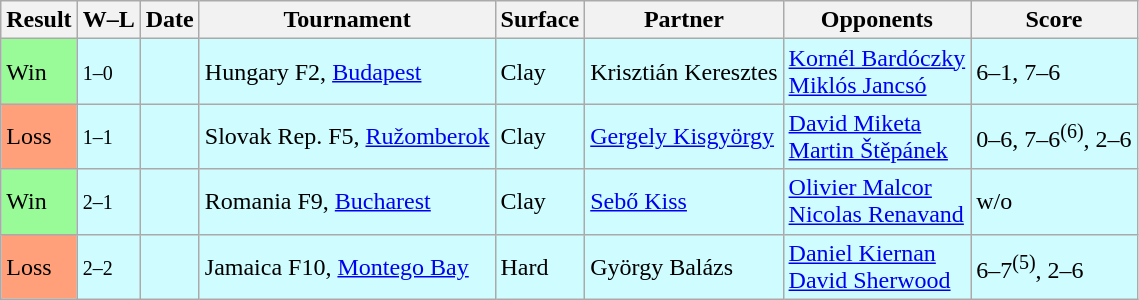<table class="sortable wikitable">
<tr>
<th>Result</th>
<th class="unsortable">W–L</th>
<th>Date</th>
<th>Tournament</th>
<th>Surface</th>
<th>Partner</th>
<th>Opponents</th>
<th class="unsortable">Score</th>
</tr>
<tr style="background:#cffcff;">
<td style="background:#98fb98;">Win</td>
<td><small>1–0</small></td>
<td></td>
<td>Hungary F2, <a href='#'>Budapest</a></td>
<td>Clay</td>
<td> Krisztián Keresztes</td>
<td> <a href='#'>Kornél Bardóczky</a> <br>  <a href='#'>Miklós Jancsó</a></td>
<td>6–1, 7–6</td>
</tr>
<tr style="background:#cffcff;">
<td style="background:#ffa07a;">Loss</td>
<td><small>1–1</small></td>
<td></td>
<td>Slovak Rep. F5, <a href='#'>Ružomberok</a></td>
<td>Clay</td>
<td> <a href='#'>Gergely Kisgyörgy</a></td>
<td> <a href='#'>David Miketa</a> <br>  <a href='#'>Martin Štěpánek</a></td>
<td>0–6, 7–6<sup>(6)</sup>, 2–6</td>
</tr>
<tr style="background:#cffcff;">
<td style="background:#98fb98;">Win</td>
<td><small>2–1</small></td>
<td></td>
<td>Romania F9, <a href='#'>Bucharest</a></td>
<td>Clay</td>
<td> <a href='#'>Sebő Kiss</a></td>
<td> <a href='#'>Olivier Malcor</a> <br>  <a href='#'>Nicolas Renavand</a></td>
<td>w/o</td>
</tr>
<tr style="background:#cffcff;">
<td style="background:#ffa07a;">Loss</td>
<td><small>2–2</small></td>
<td></td>
<td>Jamaica F10, <a href='#'>Montego Bay</a></td>
<td>Hard</td>
<td> György Balázs</td>
<td> <a href='#'>Daniel Kiernan</a> <br>  <a href='#'>David Sherwood</a></td>
<td>6–7<sup>(5)</sup>, 2–6</td>
</tr>
</table>
